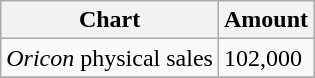<table class="wikitable">
<tr>
<th>Chart</th>
<th>Amount</th>
</tr>
<tr>
<td><em>Oricon</em> physical sales</td>
<td>102,000</td>
</tr>
<tr>
</tr>
</table>
